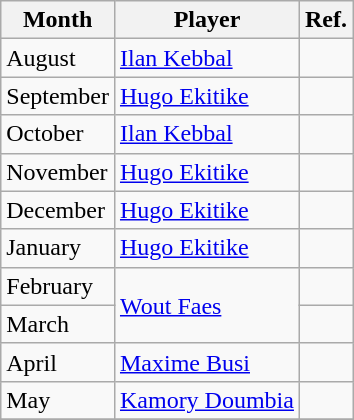<table class="wikitable">
<tr>
<th>Month</th>
<th>Player</th>
<th>Ref.</th>
</tr>
<tr>
<td>August</td>
<td> <a href='#'>Ilan Kebbal</a></td>
<td></td>
</tr>
<tr>
<td>September</td>
<td> <a href='#'>Hugo Ekitike</a></td>
<td></td>
</tr>
<tr>
<td>October</td>
<td> <a href='#'>Ilan Kebbal</a></td>
<td></td>
</tr>
<tr>
<td>November</td>
<td> <a href='#'>Hugo Ekitike</a></td>
<td></td>
</tr>
<tr>
<td>December</td>
<td> <a href='#'>Hugo Ekitike</a></td>
<td></td>
</tr>
<tr>
<td>January</td>
<td> <a href='#'>Hugo Ekitike</a></td>
<td></td>
</tr>
<tr>
<td>February</td>
<td rowspan="2"> <a href='#'>Wout Faes</a></td>
<td></td>
</tr>
<tr>
<td>March</td>
<td></td>
</tr>
<tr>
<td>April</td>
<td> <a href='#'>Maxime Busi</a></td>
<td></td>
</tr>
<tr>
<td>May</td>
<td> <a href='#'>Kamory Doumbia</a></td>
<td></td>
</tr>
<tr>
</tr>
</table>
